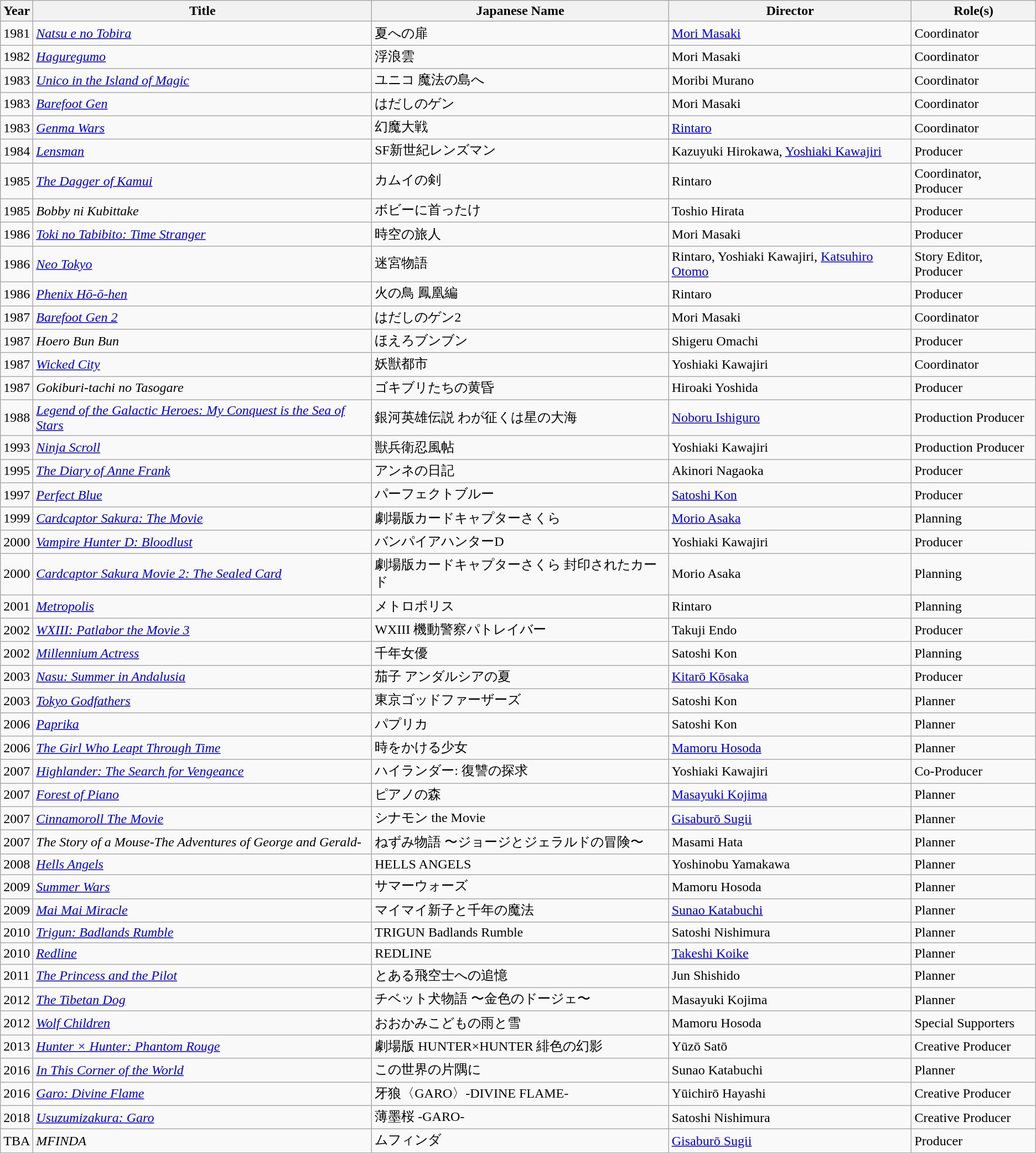<table class="wikitable sortable plainrowheaders">
<tr>
<th>Year</th>
<th>Title</th>
<th>Japanese Name</th>
<th>Director</th>
<th>Role(s)</th>
</tr>
<tr>
<td>1981</td>
<td><em><a href='#'>Natsu e no Tobira</a></em></td>
<td>夏への扉</td>
<td><a href='#'>Mori Masaki</a></td>
<td>Coordinator</td>
</tr>
<tr>
<td>1982</td>
<td><em><a href='#'>Haguregumo</a></em></td>
<td>浮浪雲</td>
<td>Mori Masaki</td>
<td>Coordinator</td>
</tr>
<tr>
<td>1983</td>
<td><em><a href='#'>Unico in the Island of Magic</a></em></td>
<td>ユニコ 魔法の島へ</td>
<td>Moribi Murano</td>
<td>Coordinator</td>
</tr>
<tr>
<td>1983</td>
<td><em><a href='#'>Barefoot Gen</a></em></td>
<td>はだしのゲン</td>
<td>Mori Masaki</td>
<td>Coordinator</td>
</tr>
<tr>
<td>1983</td>
<td><em><a href='#'>Genma Wars</a></em></td>
<td>幻魔大戦</td>
<td><a href='#'>Rintaro</a></td>
<td>Coordinator</td>
</tr>
<tr>
<td>1984</td>
<td><em><a href='#'>Lensman</a></em></td>
<td>SF新世紀レンズマン</td>
<td>Kazuyuki Hirokawa, <a href='#'>Yoshiaki Kawajiri</a></td>
<td>Producer</td>
</tr>
<tr>
<td>1985</td>
<td><em><a href='#'>The Dagger of Kamui</a></em></td>
<td>カムイの剣</td>
<td>Rintaro</td>
<td>Coordinator, Producer</td>
</tr>
<tr>
<td>1985</td>
<td><em>Bobby ni Kubittake</em></td>
<td>ボビーに首ったけ</td>
<td>Toshio Hirata</td>
<td>Producer</td>
</tr>
<tr>
<td>1986</td>
<td><em><a href='#'>Toki no Tabibito: Time Stranger</a></em></td>
<td>時空の旅人</td>
<td>Mori Masaki</td>
<td>Producer</td>
</tr>
<tr>
<td>1986</td>
<td><em><a href='#'>Neo Tokyo</a></em></td>
<td>迷宮物語</td>
<td>Rintaro, Yoshiaki Kawajiri, <a href='#'>Katsuhiro Otomo</a></td>
<td>Story Editor, Producer</td>
</tr>
<tr>
<td>1986</td>
<td><em><a href='#'>Phenix Hō-ō-hen</a></em></td>
<td>火の鳥 鳳凰編</td>
<td>Rintaro</td>
<td>Producer</td>
</tr>
<tr>
<td>1987</td>
<td><em><a href='#'>Barefoot Gen 2</a></em></td>
<td>はだしのゲン2</td>
<td>Mori Masaki</td>
<td>Coordinator</td>
</tr>
<tr>
<td>1987</td>
<td><em>Hoero Bun Bun</em></td>
<td>ほえろブンブン</td>
<td>Shigeru Omachi</td>
<td>Producer</td>
</tr>
<tr>
<td>1987</td>
<td><em><a href='#'>Wicked City</a></em></td>
<td>妖獣都市</td>
<td>Yoshiaki Kawajiri</td>
<td>Coordinator</td>
</tr>
<tr>
<td>1987</td>
<td><em>Gokiburi-tachi no Tasogare</em></td>
<td>ゴキブリたちの黄昏</td>
<td>Hiroaki Yoshida</td>
<td>Producer</td>
</tr>
<tr>
<td>1988</td>
<td><em><a href='#'>Legend of the Galactic Heroes: My Conquest is the Sea of Stars</a></em></td>
<td>銀河英雄伝説 わが征くは星の大海</td>
<td><a href='#'>Noboru Ishiguro</a></td>
<td>Production Producer</td>
</tr>
<tr>
<td>1993</td>
<td><em><a href='#'>Ninja Scroll</a></em></td>
<td>獣兵衛忍風帖</td>
<td>Yoshiaki Kawajiri</td>
<td>Production Producer</td>
</tr>
<tr>
<td>1995</td>
<td><em><a href='#'>The Diary of Anne Frank</a></em></td>
<td>アンネの日記</td>
<td>Akinori Nagaoka</td>
<td>Producer</td>
</tr>
<tr>
<td>1997</td>
<td><em><a href='#'>Perfect Blue</a></em></td>
<td>パーフェクトブルー</td>
<td><a href='#'>Satoshi Kon</a></td>
<td>Producer</td>
</tr>
<tr>
<td>1999</td>
<td><em><a href='#'>Cardcaptor Sakura: The Movie</a></em></td>
<td>劇場版カードキャプターさくら</td>
<td><a href='#'>Morio Asaka</a></td>
<td>Planning</td>
</tr>
<tr>
<td>2000</td>
<td><em><a href='#'>Vampire Hunter D: Bloodlust</a></em></td>
<td>バンパイアハンターD</td>
<td>Yoshiaki Kawajiri</td>
<td>Producer</td>
</tr>
<tr>
<td>2000</td>
<td><em><a href='#'>Cardcaptor Sakura Movie 2: The Sealed Card</a></em></td>
<td>劇場版カードキャプターさくら 封印されたカード</td>
<td>Morio Asaka</td>
<td>Planning</td>
</tr>
<tr>
<td>2001</td>
<td><em><a href='#'>Metropolis</a></em></td>
<td>メトロポリス</td>
<td>Rintaro</td>
<td>Planning</td>
</tr>
<tr>
<td>2002</td>
<td><em><a href='#'>WXIII: Patlabor the Movie 3</a></em></td>
<td>WXIII 機動警察パトレイバー</td>
<td>Takuji Endo</td>
<td>Producer</td>
</tr>
<tr>
<td>2002</td>
<td><em><a href='#'>Millennium Actress</a></em></td>
<td>千年女優</td>
<td>Satoshi Kon</td>
<td>Planning</td>
</tr>
<tr>
<td>2003</td>
<td><em><a href='#'>Nasu: Summer in Andalusia</a></em></td>
<td>茄子 アンダルシアの夏</td>
<td><a href='#'>Kitarō Kōsaka</a></td>
<td>Producer</td>
</tr>
<tr>
<td>2003</td>
<td><em><a href='#'>Tokyo Godfathers</a></em></td>
<td>東京ゴッドファーザーズ</td>
<td>Satoshi Kon</td>
<td>Planner</td>
</tr>
<tr>
<td>2006</td>
<td><em><a href='#'>Paprika</a></em></td>
<td>パプリカ</td>
<td>Satoshi Kon</td>
<td>Planner</td>
</tr>
<tr>
<td>2006</td>
<td><em><a href='#'>The Girl Who Leapt Through Time</a></em></td>
<td>時をかける少女</td>
<td><a href='#'>Mamoru Hosoda</a></td>
<td>Planner</td>
</tr>
<tr>
<td>2007</td>
<td><em><a href='#'>Highlander: The Search for Vengeance</a></em></td>
<td>ハイランダー: 復讐の探求</td>
<td>Yoshiaki Kawajiri</td>
<td>Co-Producer</td>
</tr>
<tr>
<td>2007</td>
<td><em><a href='#'>Forest of Piano</a></em></td>
<td>ピアノの森</td>
<td><a href='#'>Masayuki Kojima</a></td>
<td>Planner</td>
</tr>
<tr>
<td>2007</td>
<td><em><a href='#'>Cinnamoroll The Movie</a></em></td>
<td>シナモン the Movie</td>
<td><a href='#'>Gisaburō Sugii</a></td>
<td>Planner</td>
</tr>
<tr>
<td>2007</td>
<td><em>The Story of a Mouse-The Adventures of George and Gerald-</em></td>
<td>ねずみ物語 〜ジョージとジェラルドの冒険〜</td>
<td>Masami Hata</td>
<td>Planner</td>
</tr>
<tr>
<td>2008</td>
<td><em><a href='#'>Hells Angels</a></em></td>
<td>HELLS ANGELS</td>
<td>Yoshinobu Yamakawa</td>
<td>Planner</td>
</tr>
<tr>
<td>2009</td>
<td><em><a href='#'>Summer Wars</a></em></td>
<td>サマーウォーズ</td>
<td>Mamoru Hosoda</td>
<td>Planner</td>
</tr>
<tr>
<td>2009</td>
<td><em><a href='#'>Mai Mai Miracle</a></em></td>
<td>マイマイ新子と千年の魔法</td>
<td><a href='#'>Sunao Katabuchi</a></td>
<td>Planner</td>
</tr>
<tr>
<td>2010</td>
<td><em><a href='#'>Trigun: Badlands Rumble</a></em></td>
<td>TRIGUN Badlands Rumble</td>
<td>Satoshi Nishimura</td>
<td>Planner</td>
</tr>
<tr>
<td>2010</td>
<td><em><a href='#'>Redline</a></em></td>
<td>REDLINE</td>
<td><a href='#'>Takeshi Koike</a></td>
<td>Planner</td>
</tr>
<tr>
<td>2011</td>
<td><em><a href='#'>The Princess and the Pilot</a></em></td>
<td>とある飛空士への追憶</td>
<td>Jun Shishido</td>
<td>Planner</td>
</tr>
<tr>
<td>2012</td>
<td><em><a href='#'>The Tibetan Dog</a></em></td>
<td>チベット犬物語 〜金色のドージェ〜</td>
<td>Masayuki Kojima</td>
<td>Planner</td>
</tr>
<tr>
<td>2012</td>
<td><em><a href='#'>Wolf Children</a></em></td>
<td>おおかみこどもの雨と雪</td>
<td>Mamoru Hosoda</td>
<td>Special Supporters</td>
</tr>
<tr>
<td>2013</td>
<td><em><a href='#'>Hunter × Hunter: Phantom Rouge</a></em></td>
<td>劇場版 HUNTER×HUNTER 緋色の幻影</td>
<td>Yūzō Satō</td>
<td>Creative Producer</td>
</tr>
<tr>
<td>2016</td>
<td><em><a href='#'>In This Corner of the World</a></em></td>
<td>この世界の片隅に</td>
<td>Sunao Katabuchi</td>
<td>Planner</td>
</tr>
<tr>
<td>2016</td>
<td><em><a href='#'>Garo: Divine Flame</a></em></td>
<td>牙狼〈GARO〉-DIVINE FLAME-</td>
<td>Yūichirō Hayashi</td>
<td>Creative Producer</td>
</tr>
<tr>
<td>2018</td>
<td><em><a href='#'>Usuzumizakura: Garo</a></em></td>
<td>薄墨桜 -GARO-</td>
<td>Satoshi Nishimura</td>
<td>Creative Producer</td>
</tr>
<tr>
<td>TBA</td>
<td><em>MFINDA</em></td>
<td>ムフィンダ</td>
<td><a href='#'>Gisaburō Sugii</a></td>
<td>Producer</td>
</tr>
</table>
